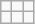<table class="wikitable">
<tr>
<td></td>
<td></td>
<td></td>
</tr>
<tr>
<td></td>
<td></td>
<td></td>
</tr>
</table>
